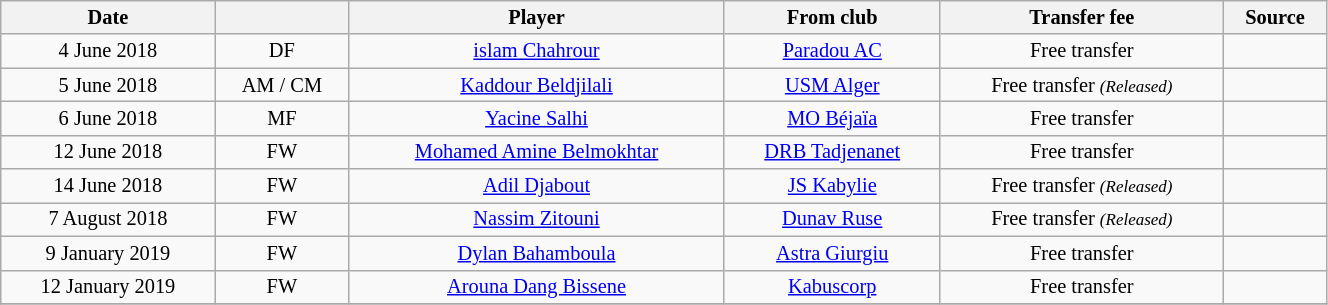<table class="wikitable sortable" style="width:70%; text-align:center; font-size:85%; text-align:centre;">
<tr>
<th>Date</th>
<th></th>
<th>Player</th>
<th>From club</th>
<th>Transfer fee</th>
<th>Source</th>
</tr>
<tr>
<td>4 June 2018</td>
<td>DF</td>
<td> <a href='#'>islam Chahrour</a></td>
<td><a href='#'>Paradou AC</a></td>
<td>Free transfer</td>
<td></td>
</tr>
<tr>
<td>5 June 2018</td>
<td>AM / CM</td>
<td> <a href='#'>Kaddour Beldjilali</a></td>
<td> <a href='#'>USM Alger</a></td>
<td>Free transfer <small><em>(Released)</em></small></td>
<td></td>
</tr>
<tr>
<td>6 June 2018</td>
<td>MF</td>
<td> <a href='#'>Yacine Salhi</a></td>
<td><a href='#'>MO Béjaïa</a></td>
<td>Free transfer</td>
<td></td>
</tr>
<tr>
<td>12 June 2018</td>
<td>FW</td>
<td> <a href='#'>Mohamed Amine Belmokhtar</a></td>
<td><a href='#'>DRB Tadjenanet</a></td>
<td>Free transfer</td>
<td></td>
</tr>
<tr>
<td>14 June 2018</td>
<td>FW</td>
<td> <a href='#'>Adil Djabout</a></td>
<td><a href='#'>JS Kabylie</a></td>
<td>Free transfer <small><em>(Released)</em></small></td>
<td></td>
</tr>
<tr>
<td>7 August 2018</td>
<td>FW</td>
<td> <a href='#'>Nassim Zitouni</a></td>
<td> <a href='#'>Dunav Ruse</a></td>
<td>Free transfer <small><em>(Released)</em></small></td>
<td></td>
</tr>
<tr>
<td>9 January 2019</td>
<td>FW</td>
<td> <a href='#'>Dylan Bahamboula</a></td>
<td> <a href='#'>Astra Giurgiu</a></td>
<td>Free transfer</td>
<td></td>
</tr>
<tr>
<td>12 January 2019</td>
<td>FW</td>
<td> <a href='#'>Arouna Dang Bissene</a></td>
<td> <a href='#'>Kabuscorp</a></td>
<td>Free transfer</td>
<td></td>
</tr>
<tr>
</tr>
</table>
